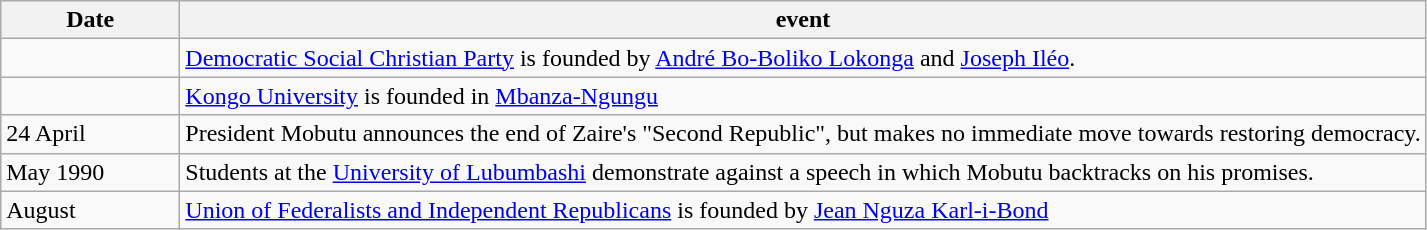<table class=wikitable>
<tr>
<th style="width:7em">Date</th>
<th>event</th>
</tr>
<tr>
<td></td>
<td><a href='#'>Democratic Social Christian Party</a> is founded by <a href='#'>André Bo-Boliko Lokonga</a> and <a href='#'>Joseph Iléo</a>.</td>
</tr>
<tr>
<td></td>
<td><a href='#'>Kongo University</a> is founded in <a href='#'>Mbanza-Ngungu</a></td>
</tr>
<tr>
<td>24 April</td>
<td>President Mobutu announces the end of Zaire's "Second Republic", but makes no immediate move towards restoring democracy.</td>
</tr>
<tr>
<td>May 1990</td>
<td>Students at the <a href='#'>University of Lubumbashi</a> demonstrate against a speech in which Mobutu backtracks on his promises.</td>
</tr>
<tr>
<td>August</td>
<td><a href='#'>Union of Federalists and Independent Republicans</a> is founded by <a href='#'>Jean Nguza Karl-i-Bond</a></td>
</tr>
</table>
